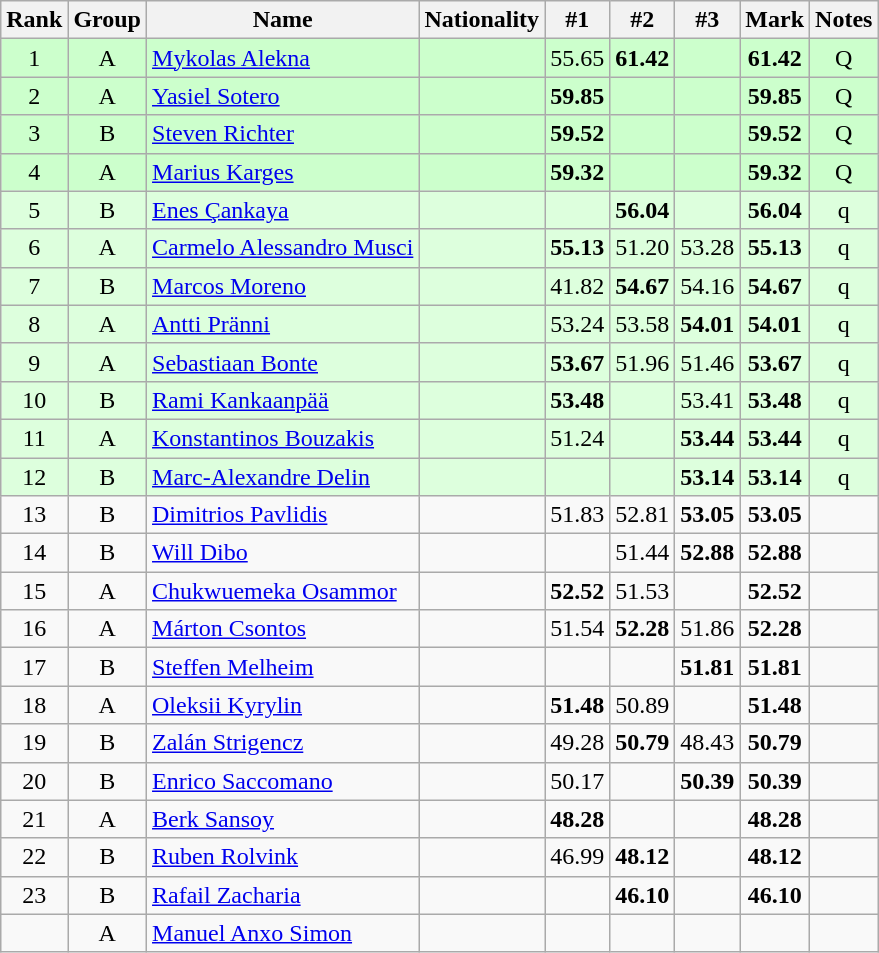<table class="wikitable sortable" style="text-align:center">
<tr>
<th>Rank</th>
<th>Group</th>
<th>Name</th>
<th>Nationality</th>
<th>#1</th>
<th>#2</th>
<th>#3</th>
<th>Mark</th>
<th>Notes</th>
</tr>
<tr bgcolor=ccffcc>
<td>1</td>
<td>A</td>
<td align=left><a href='#'>Mykolas Alekna</a></td>
<td align=left></td>
<td>55.65</td>
<td><strong>61.42</strong></td>
<td></td>
<td><strong>61.42</strong></td>
<td>Q</td>
</tr>
<tr bgcolor=ccffcc>
<td>2</td>
<td>A</td>
<td align=left><a href='#'>Yasiel Sotero</a></td>
<td align=left></td>
<td><strong>59.85</strong></td>
<td></td>
<td></td>
<td><strong>59.85</strong></td>
<td>Q</td>
</tr>
<tr bgcolor=ccffcc>
<td>3</td>
<td>B</td>
<td align=left><a href='#'>Steven Richter</a></td>
<td align=left></td>
<td><strong>59.52</strong></td>
<td></td>
<td></td>
<td><strong>59.52</strong></td>
<td>Q</td>
</tr>
<tr bgcolor=ccffcc>
<td>4</td>
<td>A</td>
<td align=left><a href='#'>Marius Karges</a></td>
<td align=left></td>
<td><strong>59.32</strong></td>
<td></td>
<td></td>
<td><strong>59.32</strong></td>
<td>Q</td>
</tr>
<tr bgcolor=ddffdd>
<td>5</td>
<td>B</td>
<td align=left><a href='#'>Enes Çankaya</a></td>
<td align=left></td>
<td></td>
<td><strong>56.04</strong></td>
<td></td>
<td><strong>56.04</strong></td>
<td>q</td>
</tr>
<tr bgcolor=ddffdd>
<td>6</td>
<td>A</td>
<td align=left><a href='#'>Carmelo Alessandro Musci</a></td>
<td align=left></td>
<td><strong>55.13</strong></td>
<td>51.20</td>
<td>53.28</td>
<td><strong>55.13</strong></td>
<td>q</td>
</tr>
<tr bgcolor=ddffdd>
<td>7</td>
<td>B</td>
<td align=left><a href='#'>Marcos Moreno</a></td>
<td align=left></td>
<td>41.82</td>
<td><strong>54.67</strong></td>
<td>54.16</td>
<td><strong>54.67</strong></td>
<td>q</td>
</tr>
<tr bgcolor=ddffdd>
<td>8</td>
<td>A</td>
<td align=left><a href='#'>Antti Pränni</a></td>
<td align=left></td>
<td>53.24</td>
<td>53.58</td>
<td><strong>54.01</strong></td>
<td><strong>54.01</strong></td>
<td>q</td>
</tr>
<tr bgcolor=ddffdd>
<td>9</td>
<td>A</td>
<td align=left><a href='#'>Sebastiaan Bonte</a></td>
<td align=left></td>
<td><strong>53.67</strong></td>
<td>51.96</td>
<td>51.46</td>
<td><strong>53.67</strong></td>
<td>q</td>
</tr>
<tr bgcolor=ddffdd>
<td>10</td>
<td>B</td>
<td align=left><a href='#'>Rami Kankaanpää</a></td>
<td align=left></td>
<td><strong>53.48</strong></td>
<td></td>
<td>53.41</td>
<td><strong>53.48</strong></td>
<td>q</td>
</tr>
<tr bgcolor=ddffdd>
<td>11</td>
<td>A</td>
<td align=left><a href='#'>Konstantinos Bouzakis</a></td>
<td align=left></td>
<td>51.24</td>
<td></td>
<td><strong>53.44</strong></td>
<td><strong>53.44</strong></td>
<td>q</td>
</tr>
<tr bgcolor=ddffdd>
<td>12</td>
<td>B</td>
<td align=left><a href='#'>Marc-Alexandre Delin</a></td>
<td align=left></td>
<td></td>
<td></td>
<td><strong>53.14</strong></td>
<td><strong>53.14</strong></td>
<td>q</td>
</tr>
<tr>
<td>13</td>
<td>B</td>
<td align=left><a href='#'>Dimitrios Pavlidis</a></td>
<td align=left></td>
<td>51.83</td>
<td>52.81</td>
<td><strong>53.05</strong></td>
<td><strong>53.05</strong></td>
<td></td>
</tr>
<tr>
<td>14</td>
<td>B</td>
<td align=left><a href='#'>Will Dibo</a></td>
<td align=left></td>
<td></td>
<td>51.44</td>
<td><strong>52.88</strong></td>
<td><strong>52.88</strong></td>
<td></td>
</tr>
<tr>
<td>15</td>
<td>A</td>
<td align=left><a href='#'>Chukwuemeka Osammor</a></td>
<td align=left></td>
<td><strong>52.52</strong></td>
<td>51.53</td>
<td></td>
<td><strong>52.52</strong></td>
<td></td>
</tr>
<tr>
<td>16</td>
<td>A</td>
<td align=left><a href='#'>Márton Csontos</a></td>
<td align=left></td>
<td>51.54</td>
<td><strong>52.28</strong></td>
<td>51.86</td>
<td><strong>52.28</strong></td>
<td></td>
</tr>
<tr>
<td>17</td>
<td>B</td>
<td align=left><a href='#'>Steffen Melheim</a></td>
<td align=left></td>
<td></td>
<td></td>
<td><strong>51.81</strong></td>
<td><strong>51.81</strong></td>
<td></td>
</tr>
<tr>
<td>18</td>
<td>A</td>
<td align=left><a href='#'>Oleksii Kyrylin</a></td>
<td align=left></td>
<td><strong>51.48</strong></td>
<td>50.89</td>
<td></td>
<td><strong>51.48</strong></td>
<td></td>
</tr>
<tr>
<td>19</td>
<td>B</td>
<td align=left><a href='#'>Zalán Strigencz</a></td>
<td align=left></td>
<td>49.28</td>
<td><strong>50.79</strong></td>
<td>48.43</td>
<td><strong>50.79</strong></td>
<td></td>
</tr>
<tr>
<td>20</td>
<td>B</td>
<td align=left><a href='#'>Enrico Saccomano</a></td>
<td align=left></td>
<td>50.17</td>
<td></td>
<td><strong>50.39</strong></td>
<td><strong>50.39</strong></td>
<td></td>
</tr>
<tr>
<td>21</td>
<td>A</td>
<td align=left><a href='#'>Berk Sansoy</a></td>
<td align=left></td>
<td><strong>48.28</strong></td>
<td></td>
<td></td>
<td><strong>48.28</strong></td>
<td></td>
</tr>
<tr>
<td>22</td>
<td>B</td>
<td align=left><a href='#'>Ruben Rolvink</a></td>
<td align=left></td>
<td>46.99</td>
<td><strong>48.12</strong></td>
<td></td>
<td><strong>48.12</strong></td>
<td></td>
</tr>
<tr>
<td>23</td>
<td>B</td>
<td align=left><a href='#'>Rafail Zacharia</a></td>
<td align=left></td>
<td></td>
<td><strong>46.10</strong></td>
<td></td>
<td><strong>46.10</strong></td>
<td></td>
</tr>
<tr>
<td></td>
<td>A</td>
<td align=left><a href='#'>Manuel Anxo Simon</a></td>
<td align=left></td>
<td></td>
<td></td>
<td></td>
<td><strong></strong></td>
<td></td>
</tr>
</table>
